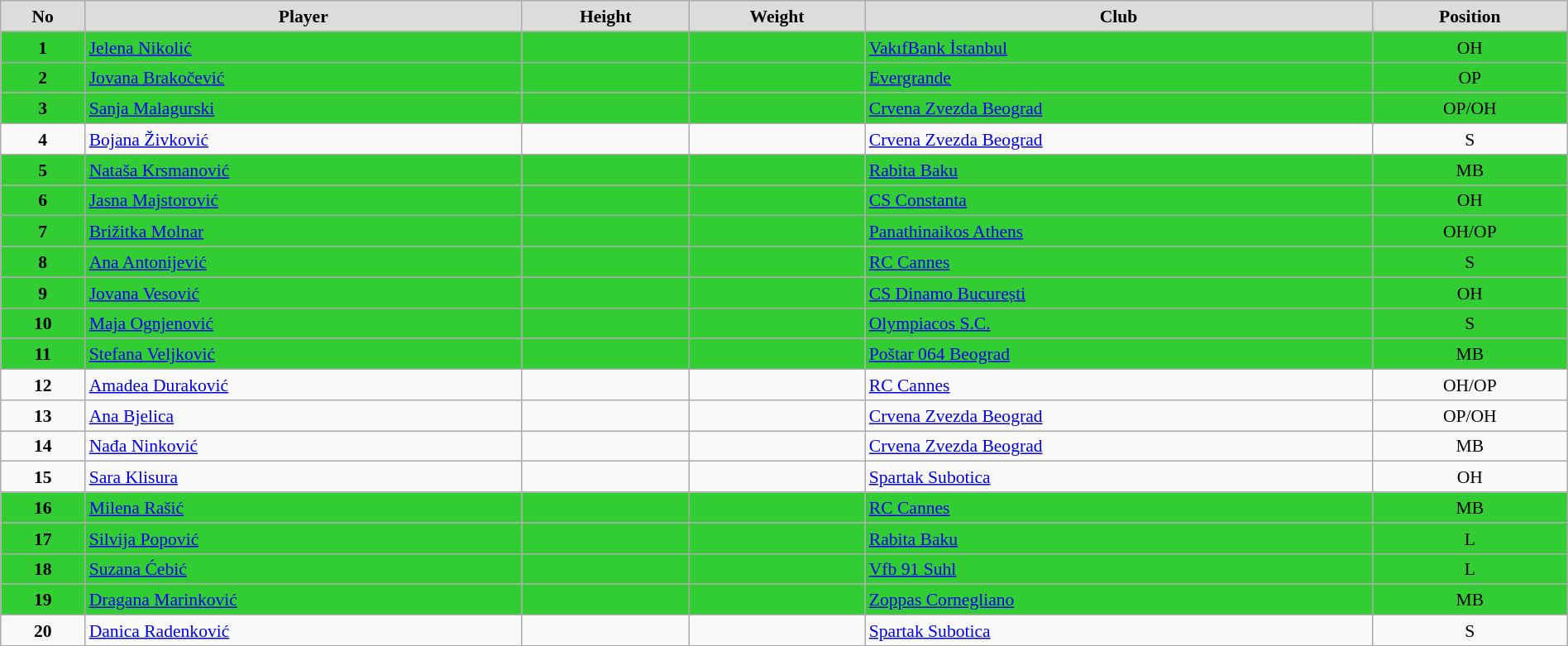<table class="wikitable" style="margin:0.5em auto; font-size:90%; line-height:1.25em;" width=100%>
<tr>
<td bgcolor="#DCDCDC" align="center"><strong>No</strong></td>
<td bgcolor="#DCDCDC" align="center"><strong>Player</strong></td>
<td bgcolor="#DCDCDC" align="center"><strong>Height</strong></td>
<td bgcolor="#DCDCDC" align="center"><strong>Weight</strong></td>
<td bgcolor="#DCDCDC" align="center"><strong>Club</strong></td>
<td bgcolor="#DCDCDC" align="center"><strong>Position</strong></td>
</tr>
<tr>
<td style="background:limegreen;" align="center"><strong>1</strong></td>
<td style="background:limegreen;"><a href='#'>Jelena Nikolić</a></td>
<td style="background:limegreen;" align="center"></td>
<td style="background:limegreen;" align="center"></td>
<td style="background:limegreen;"> <a href='#'>VakıfBank İstanbul</a></td>
<td style="background:limegreen;" align="center">OH</td>
</tr>
<tr>
<td style="background:limegreen;" align="center"><strong>2</strong></td>
<td style="background:limegreen;"><a href='#'>Jovana Brakočević</a></td>
<td style="background:limegreen;" align="center"></td>
<td style="background:limegreen;" align="center"></td>
<td style="background:limegreen;"> <a href='#'>Evergrande</a></td>
<td style="background:limegreen;" align="center">OP</td>
</tr>
<tr>
<td style="background:limegreen;" align="center"><strong>3</strong></td>
<td style="background:limegreen;"><a href='#'>Sanja Malagurski</a></td>
<td style="background:limegreen;" align="center"></td>
<td style="background:limegreen;" align="center"></td>
<td style="background:limegreen;"> <a href='#'>Crvena Zvezda Beograd</a></td>
<td style="background:limegreen;" align="center">OP/OH</td>
</tr>
<tr>
<td align="center"><strong>4</strong></td>
<td><a href='#'>Bojana Živković</a></td>
<td align="center"></td>
<td align="center"></td>
<td> <a href='#'>Crvena Zvezda Beograd</a></td>
<td align="center">S</td>
</tr>
<tr>
<td style="background:limegreen;" align="center"><strong>5</strong></td>
<td style="background:limegreen;"><a href='#'>Nataša Krsmanović</a></td>
<td style="background:limegreen;" align="center"></td>
<td style="background:limegreen;" align="center"></td>
<td style="background:limegreen;"> <a href='#'>Rabita Baku</a></td>
<td style="background:limegreen;" align="center">MB</td>
</tr>
<tr>
<td style="background:limegreen;" align="center"><strong>6</strong></td>
<td style="background:limegreen;"><a href='#'>Jasna Majstorović</a></td>
<td style="background:limegreen;" align="center"></td>
<td style="background:limegreen;" align="center"></td>
<td style="background:limegreen;"> <a href='#'>CS Constanta</a></td>
<td style="background:limegreen;" align="center">OH</td>
</tr>
<tr>
<td style="background:limegreen;" align="center"><strong>7</strong></td>
<td style="background:limegreen;"><a href='#'>Brižitka Molnar</a></td>
<td style="background:limegreen;" align="center"></td>
<td style="background:limegreen;" align="center"></td>
<td style="background:limegreen;"> <a href='#'>Panathinaikos Athens</a></td>
<td style="background:limegreen;" align="center">OH/OP</td>
</tr>
<tr>
<td style="background:limegreen;" align="center"><strong>8</strong></td>
<td style="background:limegreen;"><a href='#'>Ana Antonijević</a></td>
<td style="background:limegreen;" align="center"></td>
<td style="background:limegreen;" align="center"></td>
<td style="background:limegreen;"> <a href='#'>RC Cannes</a></td>
<td style="background:limegreen;" align="center">S</td>
</tr>
<tr>
<td style="background:limegreen;" align="center"><strong>9</strong></td>
<td style="background:limegreen;"><a href='#'>Jovana Vesović</a></td>
<td style="background:limegreen;" align="center"></td>
<td style="background:limegreen;" align="center"></td>
<td style="background:limegreen;"> <a href='#'>CS Dinamo București</a></td>
<td style="background:limegreen;" align="center">OH</td>
</tr>
<tr>
<td style="background:limegreen;" align="center"><strong>10</strong></td>
<td style="background:limegreen;"><a href='#'>Maja Ognjenović</a></td>
<td style="background:limegreen;" align="center"></td>
<td style="background:limegreen;" align="center"></td>
<td style="background:limegreen;"> <a href='#'>Olympiacos S.C.</a></td>
<td style="background:limegreen;" align="center">S</td>
</tr>
<tr>
<td style="background:limegreen;" align="center"><strong>11</strong></td>
<td style="background:limegreen;"><a href='#'>Stefana Veljković</a></td>
<td style="background:limegreen;" align="center"></td>
<td style="background:limegreen;" align="center"></td>
<td style="background:limegreen;"> <a href='#'>Poštar 064 Beograd</a></td>
<td style="background:limegreen;" align="center">MB</td>
</tr>
<tr>
<td align="center"><strong>12</strong></td>
<td><a href='#'>Amadea Duraković</a></td>
<td align="center"></td>
<td align="center"></td>
<td> <a href='#'>RC Cannes</a></td>
<td align="center">OH/OP</td>
</tr>
<tr>
<td align="center"><strong>13</strong></td>
<td><a href='#'>Ana Bjelica</a></td>
<td align="center"></td>
<td align="center"></td>
<td> <a href='#'>Crvena Zvezda Beograd</a></td>
<td align="center">OP/OH</td>
</tr>
<tr>
<td align="center"><strong>14</strong></td>
<td><a href='#'>Nađa Ninković</a></td>
<td align="center"></td>
<td align="center"></td>
<td> <a href='#'>Crvena Zvezda Beograd</a></td>
<td align="center">MB</td>
</tr>
<tr>
<td align="center"><strong>15</strong></td>
<td><a href='#'>Sara Klisura</a></td>
<td align="center"></td>
<td align="center"></td>
<td> <a href='#'>Spartak Subotica</a></td>
<td align="center">OH</td>
</tr>
<tr>
<td style="background:limegreen;" align="center"><strong>16</strong></td>
<td style="background:limegreen;"><a href='#'>Milena Rašić</a></td>
<td style="background:limegreen;" align="center"></td>
<td style="background:limegreen;" align="center"></td>
<td style="background:limegreen;"> <a href='#'>RC Cannes</a></td>
<td style="background:limegreen;" align="center">MB</td>
</tr>
<tr>
<td style="background:limegreen;" align="center"><strong>17</strong></td>
<td style="background:limegreen;"><a href='#'>Silvija Popović</a></td>
<td style="background:limegreen;" align="center"></td>
<td style="background:limegreen;" align="center"></td>
<td style="background:limegreen;"> <a href='#'>Rabita Baku</a></td>
<td style="background:limegreen;" align="center">L</td>
</tr>
<tr>
<td style="background:limegreen;" align="center"><strong>18</strong></td>
<td style="background:limegreen;"><a href='#'>Suzana Ćebić</a></td>
<td style="background:limegreen;" align="center"></td>
<td style="background:limegreen;" align="center"></td>
<td style="background:limegreen;"> <a href='#'>Vfb 91 Suhl</a></td>
<td style="background:limegreen;" align="center">L</td>
</tr>
<tr>
<td style="background:limegreen;" align="center"><strong>19</strong></td>
<td style="background:limegreen;"><a href='#'>Dragana Marinković</a></td>
<td style="background:limegreen;" align="center"></td>
<td style="background:limegreen;" align="center"></td>
<td style="background:limegreen;"> <a href='#'>Zoppas Cornegliano</a></td>
<td style="background:limegreen;" align="center">MB</td>
</tr>
<tr>
<td align="center"><strong>20</strong></td>
<td><a href='#'>Danica Radenković</a></td>
<td align="center"></td>
<td align="center"></td>
<td> <a href='#'>Spartak Subotica</a></td>
<td align="center">S</td>
</tr>
<tr>
</tr>
</table>
